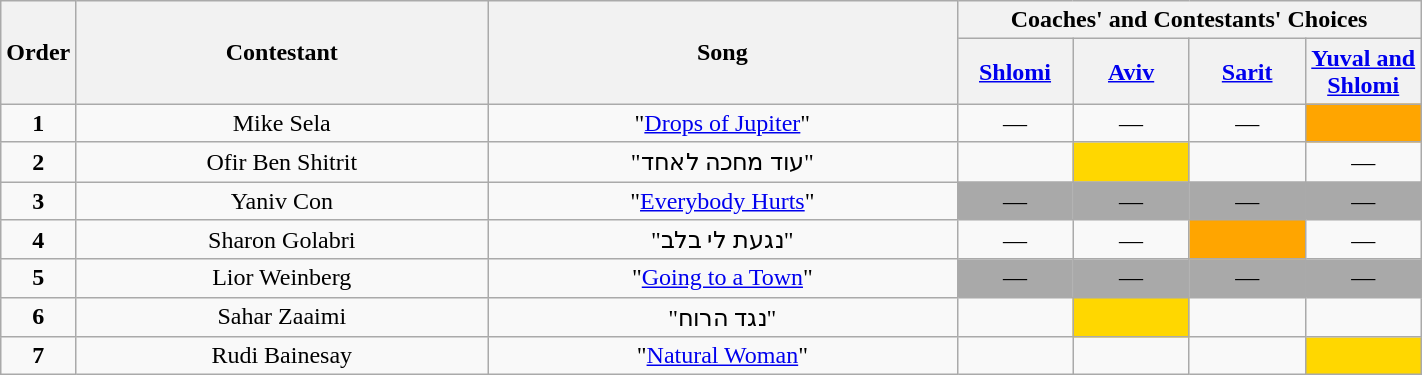<table class="wikitable" style="text-align: center; width:75%;">
<tr>
<th rowspan=2 width="05%">Order</th>
<th rowspan=2 width="29%">Contestant</th>
<th rowspan=2>Song</th>
<th colspan=4>Coaches' and Contestants' Choices</th>
</tr>
<tr>
<th style="width:70px;"><a href='#'>Shlomi</a></th>
<th style="width:70px;"><a href='#'>Aviv</a></th>
<th style="width:70px;"><a href='#'>Sarit</a></th>
<th style="width:70px;"><a href='#'>Yuval and Shlomi</a></th>
</tr>
<tr>
<td align="center"><strong>1</strong></td>
<td>Mike Sela</td>
<td>"<a href='#'>Drops of Jupiter</a>"</td>
<td align="center">—</td>
<td align="center">—</td>
<td align="center">—</td>
<td style="background:orange;text-align:center;"></td>
</tr>
<tr>
<td align="center"><strong>2</strong></td>
<td>Ofir Ben Shitrit</td>
<td>"עוד מחכה לאחד"</td>
<td style=";text-align:center;"></td>
<td style="background:gold;text-align:center;"></td>
<td style=";text-align:center;"></td>
<td align="center">—</td>
</tr>
<tr>
<td align="center"><strong>3</strong></td>
<td>Yaniv Con</td>
<td>"<a href='#'>Everybody Hurts</a>"</td>
<td style="background:darkgrey;text-align:center;">—</td>
<td style="background:darkgrey;text-align:center;">—</td>
<td style="background:darkgrey;text-align:center;">—</td>
<td style="background:darkgrey;text-align:center;">—</td>
</tr>
<tr>
<td align="center"><strong>4</strong></td>
<td>Sharon Golabri</td>
<td>"נגעת לי בלב"</td>
<td align="center">—</td>
<td align="center">—</td>
<td style="background:orange;text-align:center;"></td>
<td align="center">—</td>
</tr>
<tr>
<td align="center"><strong>5</strong></td>
<td>Lior Weinberg</td>
<td>"<a href='#'>Going to a Town</a>"</td>
<td style="background:darkgrey;text-align:center;">—</td>
<td style="background:darkgrey;text-align:center;">—</td>
<td style="background:darkgrey;text-align:center;">—</td>
<td style="background:darkgrey;text-align:center;">—</td>
</tr>
<tr>
<td align="center"><strong>6</strong></td>
<td>Sahar Zaaimi</td>
<td>"נגד הרוח"</td>
<td style=";text-align:center;"></td>
<td style="background:gold;text-align:center;"></td>
<td style=";text-align:center;"></td>
<td style=";text-align:center;"></td>
</tr>
<tr>
<td align="center"><strong>7</strong></td>
<td>Rudi Bainesay</td>
<td>"<a href='#'>Natural Woman</a>"</td>
<td style=";text-align:center;"></td>
<td style=";text-align:center;"></td>
<td style=";text-align:center;"></td>
<td style="background:gold;text-align:center;"></td>
</tr>
</table>
